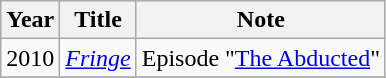<table class="wikitable">
<tr>
<th>Year</th>
<th>Title</th>
<th>Note</th>
</tr>
<tr>
<td>2010</td>
<td><em><a href='#'>Fringe</a></em></td>
<td>Episode "<a href='#'>The Abducted</a>"</td>
</tr>
<tr>
</tr>
</table>
